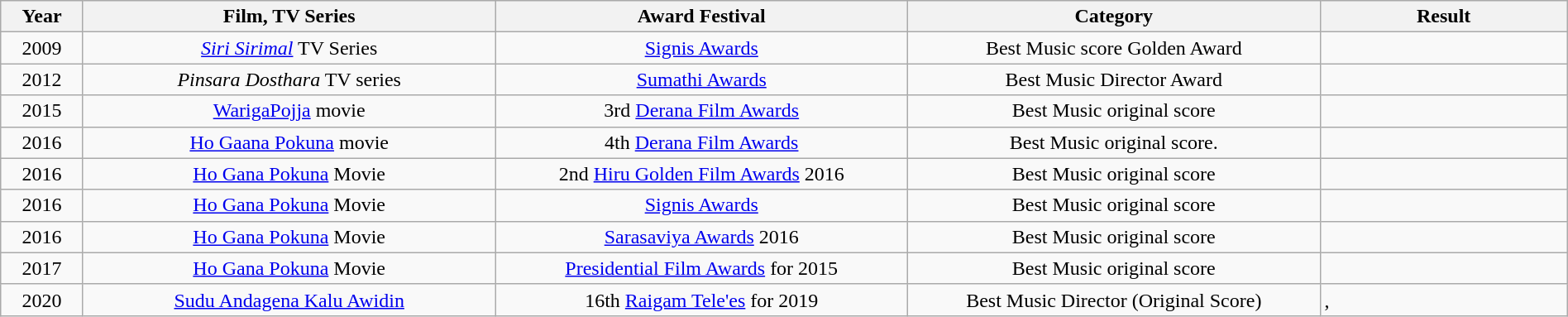<table class="wikitable" style="width:100%;">
<tr>
<th width=5%>Year</th>
<th style="width:25%;">Film, TV Series</th>
<th style="width:25%;">Award Festival</th>
<th style="width:25%;">Category</th>
<th style="width:15%;">Result</th>
</tr>
<tr>
<td style="text-align:center;">2009</td>
<td style="text-align:center;"><em><a href='#'>Siri Sirimal</a></em> TV Series</td>
<td style="text-align:center;"><a href='#'>Signis Awards</a></td>
<td style="text-align:center;">Best Music score Golden Award</td>
<td></td>
</tr>
<tr>
<td style="text-align:center;">2012</td>
<td style="text-align:center;"><em>Pinsara Dosthara</em> TV series</td>
<td style="text-align:center;"><a href='#'>Sumathi Awards</a></td>
<td style="text-align:center;">Best Music Director Award</td>
<td></td>
</tr>
<tr>
<td style="text-align:center;">2015</td>
<td style="text-align:center;"><a href='#'>WarigaPojja</a> movie</td>
<td style="text-align:center;">3rd <a href='#'>Derana Film Awards</a></td>
<td style="text-align:center;">Best Music original score</td>
<td></td>
</tr>
<tr>
<td style="text-align:center;">2016</td>
<td style="text-align:center;"><a href='#'>Ho Gaana Pokuna</a> movie</td>
<td style="text-align:center;">4th <a href='#'>Derana Film Awards</a></td>
<td style="text-align:center;">Best Music original score.</td>
<td></td>
</tr>
<tr>
<td style="text-align:center;">2016</td>
<td style="text-align:center;"><a href='#'>Ho Gana Pokuna</a> Movie</td>
<td style="text-align:center;">2nd <a href='#'>Hiru Golden Film Awards</a> 2016</td>
<td style="text-align:center;">Best Music original score</td>
<td></td>
</tr>
<tr>
<td style="text-align:center;">2016</td>
<td style="text-align:center;"><a href='#'>Ho Gana Pokuna</a> Movie</td>
<td style="text-align:center;"><a href='#'>Signis Awards</a></td>
<td style="text-align:center;">Best Music original score</td>
<td></td>
</tr>
<tr>
<td style="text-align:center;">2016</td>
<td style="text-align:center;"><a href='#'>Ho Gana Pokuna</a> Movie</td>
<td style="text-align:center;"><a href='#'>Sarasaviya Awards</a> 2016</td>
<td style="text-align:center;">Best Music original score</td>
<td></td>
</tr>
<tr>
<td style="text-align:center;">2017</td>
<td style="text-align:center;"><a href='#'>Ho Gana Pokuna</a> Movie</td>
<td style="text-align:center;"><a href='#'>Presidential Film Awards</a> for 2015</td>
<td style="text-align:center;">Best Music original score</td>
<td></td>
</tr>
<tr>
<td style="text-align:center;">2020</td>
<td style="text-align:center;"><a href='#'>Sudu Andagena Kalu Awidin</a></td>
<td style="text-align:center;">16th <a href='#'>Raigam Tele'es</a> for 2019</td>
<td style="text-align:center;">Best Music Director (Original Score)</td>
<td>,</td>
</tr>
</table>
